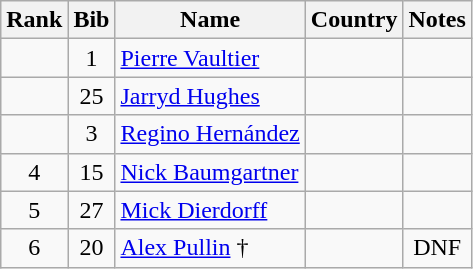<table class="wikitable" style="text-align:center;">
<tr>
<th>Rank</th>
<th>Bib</th>
<th>Name</th>
<th>Country</th>
<th>Notes</th>
</tr>
<tr>
<td></td>
<td>1</td>
<td align="left"><a href='#'>Pierre Vaultier</a></td>
<td align="left"></td>
<td></td>
</tr>
<tr>
<td></td>
<td>25</td>
<td align="left"><a href='#'>Jarryd Hughes</a></td>
<td align="left"></td>
<td></td>
</tr>
<tr>
<td></td>
<td>3</td>
<td align="left"><a href='#'>Regino Hernández</a></td>
<td align="left"></td>
<td></td>
</tr>
<tr>
<td>4</td>
<td>15</td>
<td align="left"><a href='#'>Nick Baumgartner</a></td>
<td align="left"></td>
<td></td>
</tr>
<tr>
<td>5</td>
<td>27</td>
<td align="left"><a href='#'>Mick Dierdorff</a></td>
<td align="left"></td>
<td></td>
</tr>
<tr>
<td>6</td>
<td>20</td>
<td align="left"><a href='#'>Alex Pullin</a> †</td>
<td align="left"></td>
<td>DNF</td>
</tr>
</table>
